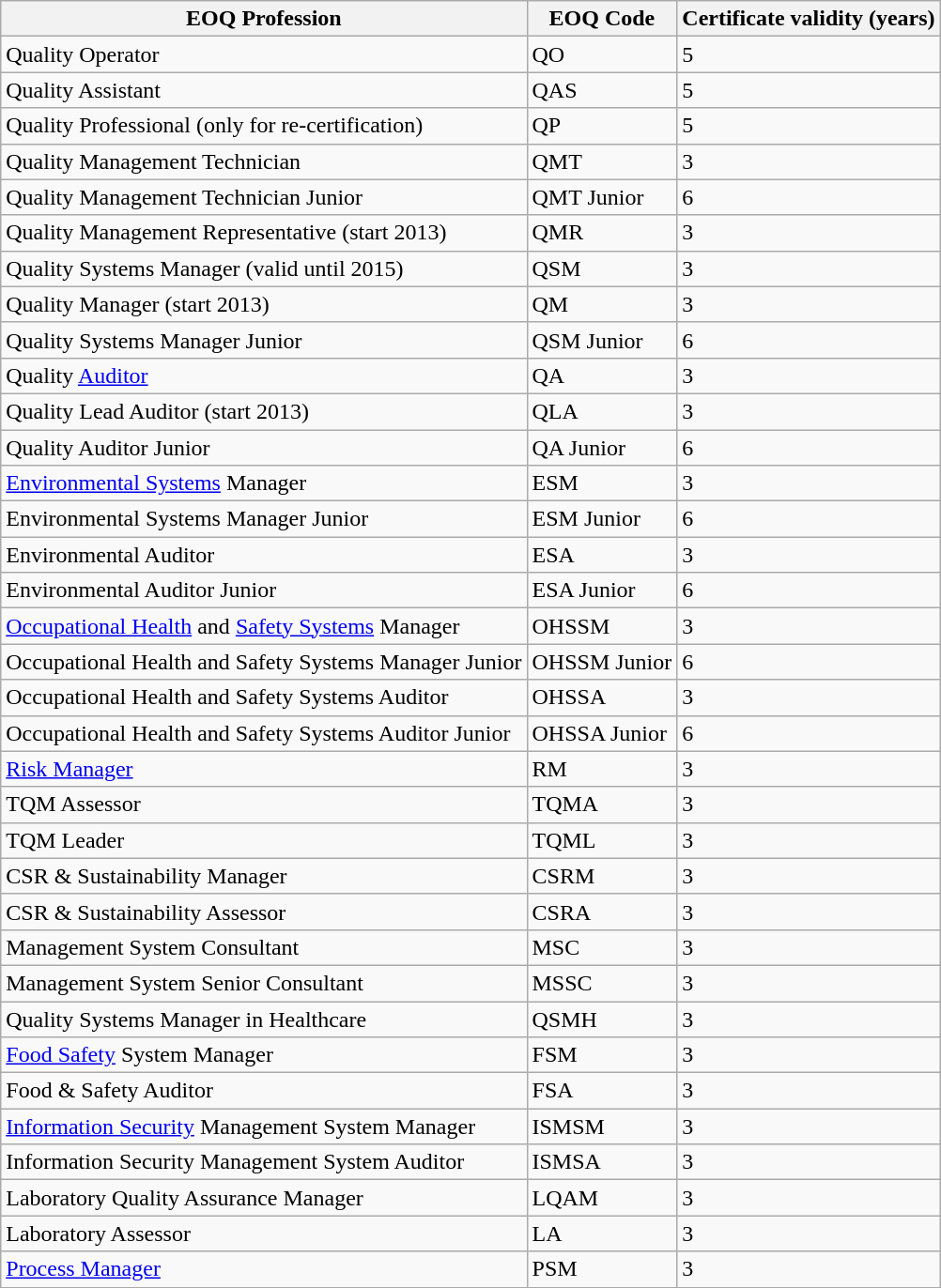<table class="wikitable">
<tr>
<th>EOQ Profession</th>
<th>EOQ Code</th>
<th>Certificate validity (years)</th>
</tr>
<tr>
<td>Quality Operator</td>
<td>QO</td>
<td>5</td>
</tr>
<tr>
<td>Quality Assistant</td>
<td>QAS</td>
<td>5</td>
</tr>
<tr>
<td>Quality Professional (only for re-certification)</td>
<td>QP</td>
<td>5</td>
</tr>
<tr>
<td>Quality Management Technician</td>
<td>QMT</td>
<td>3</td>
</tr>
<tr>
<td>Quality Management Technician Junior</td>
<td>QMT Junior</td>
<td>6</td>
</tr>
<tr>
<td>Quality Management Representative (start 2013)</td>
<td>QMR</td>
<td>3</td>
</tr>
<tr>
<td>Quality Systems Manager  (valid until 2015)</td>
<td>QSM</td>
<td>3</td>
</tr>
<tr>
<td>Quality Manager (start 2013)</td>
<td>QM</td>
<td>3</td>
</tr>
<tr>
<td>Quality Systems Manager Junior</td>
<td>QSM Junior</td>
<td>6</td>
</tr>
<tr>
<td>Quality <a href='#'>Auditor</a></td>
<td>QA</td>
<td>3</td>
</tr>
<tr>
<td>Quality Lead Auditor (start 2013)</td>
<td>QLA</td>
<td>3</td>
</tr>
<tr>
<td>Quality Auditor Junior</td>
<td>QA Junior</td>
<td>6</td>
</tr>
<tr>
<td><a href='#'>Environmental Systems</a> Manager</td>
<td>ESM</td>
<td>3</td>
</tr>
<tr>
<td>Environmental Systems Manager Junior</td>
<td>ESM Junior</td>
<td>6</td>
</tr>
<tr>
<td>Environmental Auditor</td>
<td>ESA</td>
<td>3</td>
</tr>
<tr>
<td>Environmental Auditor Junior</td>
<td>ESA Junior</td>
<td>6</td>
</tr>
<tr>
<td><a href='#'>Occupational Health</a> and <a href='#'>Safety Systems</a> Manager</td>
<td>OHSSM</td>
<td>3</td>
</tr>
<tr>
<td>Occupational Health and Safety Systems Manager Junior</td>
<td>OHSSM Junior</td>
<td>6</td>
</tr>
<tr>
<td>Occupational Health and Safety Systems Auditor</td>
<td>OHSSA</td>
<td>3</td>
</tr>
<tr>
<td>Occupational Health and Safety Systems Auditor Junior</td>
<td>OHSSA Junior</td>
<td>6</td>
</tr>
<tr>
<td><a href='#'>Risk Manager</a></td>
<td>RM</td>
<td>3</td>
</tr>
<tr>
<td>TQM Assessor</td>
<td>TQMA</td>
<td>3</td>
</tr>
<tr>
<td>TQM Leader</td>
<td>TQML</td>
<td>3</td>
</tr>
<tr>
<td>CSR & Sustainability Manager</td>
<td>CSRM</td>
<td>3</td>
</tr>
<tr>
<td>CSR & Sustainability Assessor</td>
<td>CSRA</td>
<td>3</td>
</tr>
<tr>
<td>Management System Consultant</td>
<td>MSC</td>
<td>3</td>
</tr>
<tr>
<td>Management System Senior Consultant</td>
<td>MSSC</td>
<td>3</td>
</tr>
<tr>
<td>Quality Systems Manager in Healthcare</td>
<td>QSMH</td>
<td>3</td>
</tr>
<tr>
<td><a href='#'>Food Safety</a> System Manager</td>
<td>FSM</td>
<td>3</td>
</tr>
<tr>
<td>Food & Safety Auditor</td>
<td>FSA</td>
<td>3</td>
</tr>
<tr>
<td><a href='#'>Information Security</a> Management System Manager</td>
<td>ISMSM</td>
<td>3</td>
</tr>
<tr>
<td>Information Security Management System Auditor</td>
<td>ISMSA</td>
<td>3</td>
</tr>
<tr>
<td>Laboratory Quality Assurance Manager</td>
<td>LQAM</td>
<td>3</td>
</tr>
<tr>
<td>Laboratory Assessor</td>
<td>LA</td>
<td>3</td>
</tr>
<tr>
<td><a href='#'>Process Manager</a></td>
<td>PSM</td>
<td>3</td>
</tr>
<tr>
</tr>
</table>
